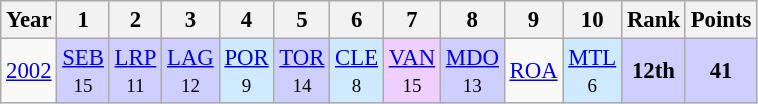<table class="wikitable" style="text-align:center; font-size:95%">
<tr>
<th>Year</th>
<th>1</th>
<th>2</th>
<th>3</th>
<th>4</th>
<th>5</th>
<th>6</th>
<th>7</th>
<th>8</th>
<th>9</th>
<th>10</th>
<th>Rank</th>
<th>Points</th>
</tr>
<tr>
<td><a href='#'>2002</a></td>
<td style="background:#CFCFFF;"><a href='#'>SEB</a><br><small>15</small></td>
<td style="background:#CFCFFF;"><a href='#'>LRP</a><br><small>11</small></td>
<td style="background:#CFCFFF;"><a href='#'>LAG</a><br><small>12</small></td>
<td style="background:#CFEAFF;"><a href='#'>POR</a><br><small>9</small></td>
<td style="background:#CFCFFF;"><a href='#'>TOR</a><br><small>14</small></td>
<td style="background:#CFEAFF;"><a href='#'>CLE</a><br><small>8</small></td>
<td style="background:#EFCFFF;"><a href='#'>VAN</a><br><small>15</small></td>
<td style="background:#CFCFFF;"><a href='#'>MDO</a><br><small>13</small></td>
<td><a href='#'>ROA</a><br><small></small></td>
<td style="background:#CFEAFF;"><a href='#'>MTL</a><br><small>6</small></td>
<td style="background:#CFCFFF;"><strong>12th</strong></td>
<td style="background:#CFCFFF;"><strong>41</strong></td>
</tr>
</table>
